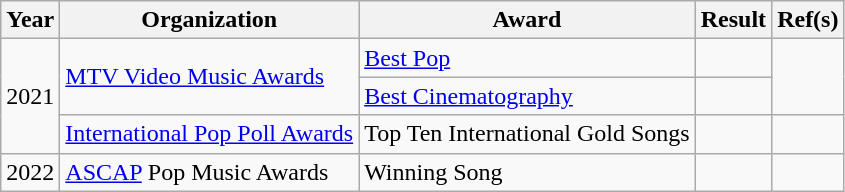<table class="wikitable plainrowheaders">
<tr align=center>
<th scope="col">Year</th>
<th scope="col">Organization</th>
<th scope="col">Award</th>
<th scope="col">Result</th>
<th scope="col">Ref(s)</th>
</tr>
<tr>
<td rowspan="3" scope="row">2021</td>
<td rowspan="2"><a href='#'>MTV Video Music Awards</a></td>
<td><a href='#'>Best Pop</a></td>
<td></td>
<td rowspan="2" style="text-align:center;"></td>
</tr>
<tr>
<td><a href='#'>Best Cinematography</a></td>
<td></td>
</tr>
<tr>
<td><a href='#'>International Pop Poll Awards</a></td>
<td>Top Ten International Gold Songs</td>
<td></td>
<td style="text-align:center;"></td>
</tr>
<tr>
<td>2022</td>
<td><a href='#'>ASCAP</a> Pop Music Awards</td>
<td>Winning Song</td>
<td></td>
<td style="text-align:center;"></td>
</tr>
</table>
